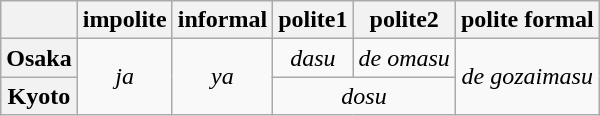<table class="wikitable" style="text-align:center">
<tr>
<th></th>
<th>impolite</th>
<th>informal</th>
<th>polite1</th>
<th>polite2</th>
<th>polite formal</th>
</tr>
<tr>
<th>Osaka</th>
<td rowspan=2><em>ja</em></td>
<td rowspan=2><em>ya</em></td>
<td><em>dasu</em></td>
<td><em>de omasu</em></td>
<td rowspan=2><em>de gozaimasu</em></td>
</tr>
<tr>
<th>Kyoto</th>
<td colspan=2><em>dosu</em></td>
</tr>
</table>
